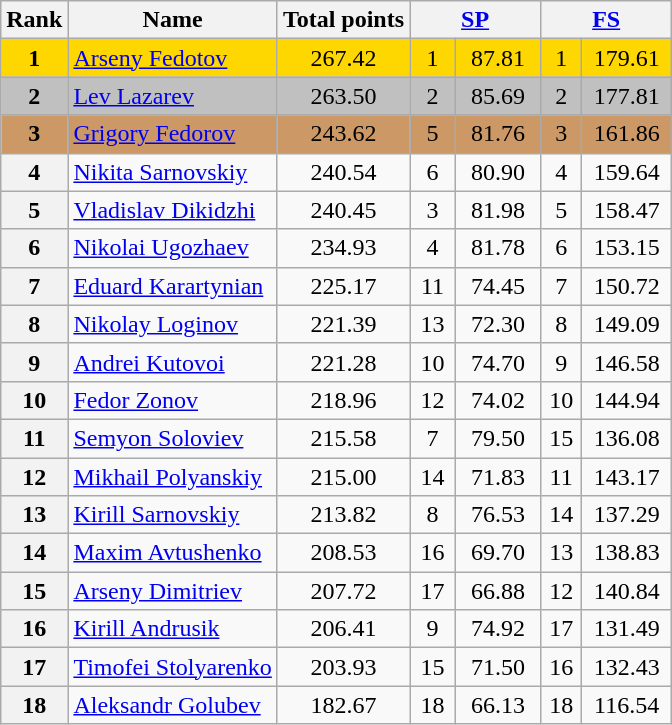<table class="wikitable sortable">
<tr>
<th>Rank</th>
<th>Name</th>
<th>Total points</th>
<th colspan="2" width="80px"><a href='#'>SP</a></th>
<th colspan="2" width="80px"><a href='#'>FS</a></th>
</tr>
<tr bgcolor="gold">
<td align="center"><strong>1</strong></td>
<td><a href='#'>Arseny Fedotov</a></td>
<td align="center">267.42</td>
<td align="center">1</td>
<td align="center">87.81</td>
<td align="center">1</td>
<td align="center">179.61</td>
</tr>
<tr bgcolor="silver">
<td align="center"><strong>2</strong></td>
<td><a href='#'>Lev Lazarev</a></td>
<td align="center">263.50</td>
<td align="center">2</td>
<td align="center">85.69</td>
<td align="center">2</td>
<td align="center">177.81</td>
</tr>
<tr bgcolor="cc9966">
<td align="center"><strong>3</strong></td>
<td><a href='#'>Grigory Fedorov</a></td>
<td align="center">243.62</td>
<td align="center">5</td>
<td align="center">81.76</td>
<td align="center">3</td>
<td align="center">161.86</td>
</tr>
<tr>
<th>4</th>
<td><a href='#'>Nikita Sarnovskiy</a></td>
<td align="center">240.54</td>
<td align="center">6</td>
<td align="center">80.90</td>
<td align="center">4</td>
<td align="center">159.64</td>
</tr>
<tr>
<th>5</th>
<td><a href='#'>Vladislav Dikidzhi</a></td>
<td align="center">240.45</td>
<td align="center">3</td>
<td align="center">81.98</td>
<td align="center">5</td>
<td align="center">158.47</td>
</tr>
<tr>
<th>6</th>
<td><a href='#'>Nikolai Ugozhaev</a></td>
<td align="center">234.93</td>
<td align="center">4</td>
<td align="center">81.78</td>
<td align="center">6</td>
<td align="center">153.15</td>
</tr>
<tr>
<th>7</th>
<td><a href='#'>Eduard Karartynian</a></td>
<td align="center">225.17</td>
<td align="center">11</td>
<td align="center">74.45</td>
<td align="center">7</td>
<td align="center">150.72</td>
</tr>
<tr>
<th>8</th>
<td><a href='#'>Nikolay Loginov</a></td>
<td align="center">221.39</td>
<td align="center">13</td>
<td align="center">72.30</td>
<td align="center">8</td>
<td align="center">149.09</td>
</tr>
<tr>
<th>9</th>
<td><a href='#'>Andrei Kutovoi</a></td>
<td align="center">221.28</td>
<td align="center">10</td>
<td align="center">74.70</td>
<td align="center">9</td>
<td align="center">146.58</td>
</tr>
<tr>
<th>10</th>
<td><a href='#'>Fedor Zonov</a></td>
<td align="center">218.96</td>
<td align="center">12</td>
<td align="center">74.02</td>
<td align="center">10</td>
<td align="center">144.94</td>
</tr>
<tr>
<th>11</th>
<td><a href='#'>Semyon Soloviev</a></td>
<td align="center">215.58</td>
<td align="center">7</td>
<td align="center">79.50</td>
<td align="center">15</td>
<td align="center">136.08</td>
</tr>
<tr>
<th>12</th>
<td><a href='#'>Mikhail Polyanskiy</a></td>
<td align="center">215.00</td>
<td align="center">14</td>
<td align="center">71.83</td>
<td align="center">11</td>
<td align="center">143.17</td>
</tr>
<tr>
<th>13</th>
<td><a href='#'>Kirill Sarnovskiy</a></td>
<td align="center">213.82</td>
<td align="center">8</td>
<td align="center">76.53</td>
<td align="center">14</td>
<td align="center">137.29</td>
</tr>
<tr>
<th>14</th>
<td><a href='#'>Maxim Avtushenko</a></td>
<td align="center">208.53</td>
<td align="center">16</td>
<td align="center">69.70</td>
<td align="center">13</td>
<td align="center">138.83</td>
</tr>
<tr>
<th>15</th>
<td><a href='#'>Arseny Dimitriev</a></td>
<td align="center">207.72</td>
<td align="center">17</td>
<td align="center">66.88</td>
<td align="center">12</td>
<td align="center">140.84</td>
</tr>
<tr>
<th>16</th>
<td><a href='#'>Kirill Andrusik</a></td>
<td align="center">206.41</td>
<td align="center">9</td>
<td align="center">74.92</td>
<td align="center">17</td>
<td align="center">131.49</td>
</tr>
<tr>
<th>17</th>
<td><a href='#'>Timofei Stolyarenko</a></td>
<td align="center">203.93</td>
<td align="center">15</td>
<td align="center">71.50</td>
<td align="center">16</td>
<td align="center">132.43</td>
</tr>
<tr>
<th>18</th>
<td><a href='#'>Aleksandr Golubev</a></td>
<td align="center">182.67</td>
<td align="center">18</td>
<td align="center">66.13</td>
<td align="center">18</td>
<td align="center">116.54</td>
</tr>
</table>
